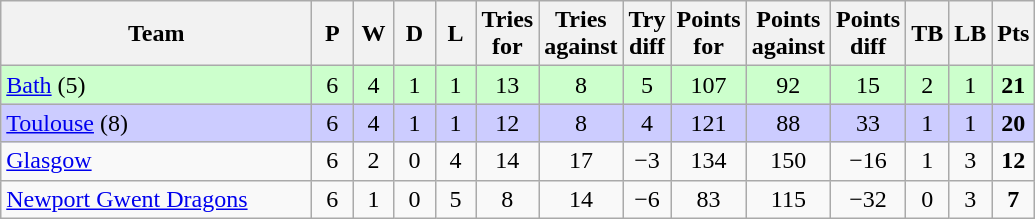<table class="wikitable" style="text-align: center;">
<tr>
<th style="width:200px;">Team</th>
<th width="20">P</th>
<th width="20">W</th>
<th width="20">D</th>
<th width="20">L</th>
<th width="20">Tries for</th>
<th width="20">Tries against</th>
<th width="20">Try diff</th>
<th width="20">Points for</th>
<th width="20">Points against</th>
<th width="25">Points diff</th>
<th width="20">TB</th>
<th width="20">LB</th>
<th width="20">Pts</th>
</tr>
<tr style="background:#cfc;">
<td align=left> <a href='#'>Bath</a> (5)</td>
<td>6</td>
<td>4</td>
<td>1</td>
<td>1</td>
<td>13</td>
<td>8</td>
<td>5</td>
<td>107</td>
<td>92</td>
<td>15</td>
<td>2</td>
<td>1</td>
<td><strong>21</strong></td>
</tr>
<tr style="background:#ccf;">
<td align=left> <a href='#'>Toulouse</a> (8)</td>
<td>6</td>
<td>4</td>
<td>1</td>
<td>1</td>
<td>12</td>
<td>8</td>
<td>4</td>
<td>121</td>
<td>88</td>
<td>33</td>
<td>1</td>
<td>1</td>
<td><strong>20</strong></td>
</tr>
<tr>
<td align=left> <a href='#'>Glasgow</a></td>
<td>6</td>
<td>2</td>
<td>0</td>
<td>4</td>
<td>14</td>
<td>17</td>
<td>−3</td>
<td>134</td>
<td>150</td>
<td>−16</td>
<td>1</td>
<td>3</td>
<td><strong>12</strong></td>
</tr>
<tr>
<td align=left> <a href='#'>Newport Gwent Dragons</a></td>
<td>6</td>
<td>1</td>
<td>0</td>
<td>5</td>
<td>8</td>
<td>14</td>
<td>−6</td>
<td>83</td>
<td>115</td>
<td>−32</td>
<td>0</td>
<td>3</td>
<td><strong>7</strong></td>
</tr>
</table>
